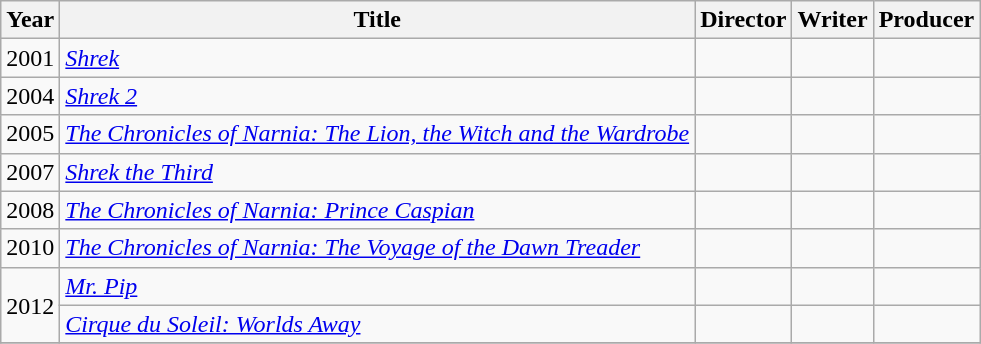<table class="wikitable">
<tr>
<th>Year</th>
<th>Title</th>
<th>Director</th>
<th>Writer</th>
<th>Producer</th>
</tr>
<tr>
<td>2001</td>
<td><em><a href='#'>Shrek</a></em></td>
<td></td>
<td></td>
<td></td>
</tr>
<tr>
<td>2004</td>
<td><em><a href='#'>Shrek 2</a></em></td>
<td></td>
<td></td>
<td></td>
</tr>
<tr>
<td>2005</td>
<td><em><a href='#'>The Chronicles of Narnia: The Lion, the Witch and the Wardrobe</a></em></td>
<td></td>
<td></td>
<td></td>
</tr>
<tr>
<td>2007</td>
<td><em><a href='#'>Shrek the Third</a></em></td>
<td></td>
<td></td>
<td></td>
</tr>
<tr>
<td>2008</td>
<td><em><a href='#'>The Chronicles of Narnia: Prince Caspian</a></em></td>
<td></td>
<td></td>
<td></td>
</tr>
<tr>
<td>2010</td>
<td><em><a href='#'>The Chronicles of Narnia: The Voyage of the Dawn Treader</a></em></td>
<td></td>
<td></td>
<td></td>
</tr>
<tr>
<td rowspan="2">2012</td>
<td><em><a href='#'>Mr. Pip</a></em></td>
<td></td>
<td></td>
<td></td>
</tr>
<tr>
<td><em><a href='#'>Cirque du Soleil: Worlds Away</a></em></td>
<td></td>
<td></td>
<td></td>
</tr>
<tr>
</tr>
</table>
